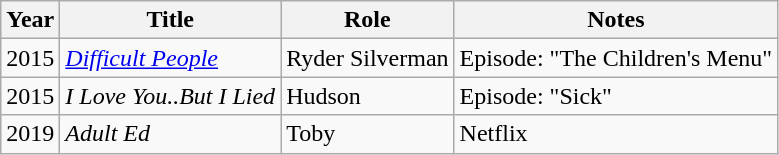<table class="wikitable sortable">
<tr>
<th>Year</th>
<th>Title</th>
<th>Role</th>
<th>Notes</th>
</tr>
<tr>
<td>2015</td>
<td><em><a href='#'>Difficult People</a></em></td>
<td>Ryder Silverman</td>
<td>Episode: "The Children's Menu"</td>
</tr>
<tr>
<td>2015</td>
<td><em>I Love You..But I Lied</em></td>
<td>Hudson</td>
<td>Episode: "Sick"</td>
</tr>
<tr>
<td>2019</td>
<td><em>Adult Ed</em></td>
<td>Toby</td>
<td>Netflix</td>
</tr>
</table>
